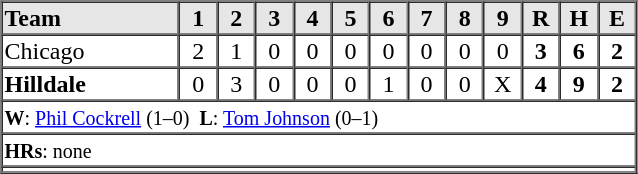<table border=1 cellspacing=0 width=425 style="margin-left:3em;">
<tr style="text-align:center; background-color:#e6e6e6;">
<th align=left width=28%>Team</th>
<th width=6%>1</th>
<th width=6%>2</th>
<th width=6%>3</th>
<th width=6%>4</th>
<th width=6%>5</th>
<th width=6%>6</th>
<th width=6%>7</th>
<th width=6%>8</th>
<th width=6%>9</th>
<th width=6%>R</th>
<th width=6%>H</th>
<th width=6%>E</th>
</tr>
<tr style="text-align:center;">
<td align=left>Chicago</td>
<td>2</td>
<td>1</td>
<td>0</td>
<td>0</td>
<td>0</td>
<td>0</td>
<td>0</td>
<td>0</td>
<td>0</td>
<td><strong>3</strong></td>
<td><strong>6</strong></td>
<td><strong>2</strong></td>
</tr>
<tr style="text-align:center;">
<td align=left><strong>Hilldale</strong></td>
<td>0</td>
<td>3</td>
<td>0</td>
<td>0</td>
<td>0</td>
<td>1</td>
<td>0</td>
<td>0</td>
<td>X</td>
<td><strong>4</strong></td>
<td><strong>9</strong></td>
<td><strong>2</strong></td>
</tr>
<tr style="text-align:left;">
<td colspan=14><small><strong>W</strong>: <a href='#'>Phil Cockrell</a> (1–0)  <strong>L</strong>: <a href='#'>Tom Johnson</a> (0–1)</small></td>
</tr>
<tr style="text-align:left;">
<td colspan=14><small><strong>HRs</strong>: none</small></td>
</tr>
<tr style="text-align:left;">
<td colspan=14></td>
</tr>
<tr style="text-align:left;">
</tr>
</table>
